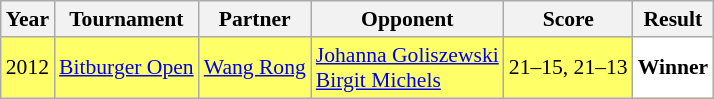<table class="sortable wikitable" style="font-size: 90%;">
<tr>
<th>Year</th>
<th>Tournament</th>
<th>Partner</th>
<th>Opponent</th>
<th>Score</th>
<th>Result</th>
</tr>
<tr style="background:#FFFF67">
<td align="center">2012</td>
<td align="left"><a href='#'>Bitburger Open</a></td>
<td align="left"> <a href='#'>Wang Rong</a></td>
<td align="left"> <a href='#'>Johanna Goliszewski</a> <br>  <a href='#'>Birgit Michels</a></td>
<td align="left">21–15, 21–13</td>
<td style="text-align:left; background:white"> <strong>Winner</strong></td>
</tr>
</table>
